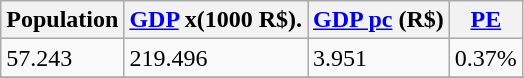<table class="wikitable">
<tr>
<th>Population</th>
<th><a href='#'>GDP</a> x(1000 R$).</th>
<th><a href='#'>GDP pc</a> (R$)</th>
<th><a href='#'>PE</a></th>
</tr>
<tr>
<td>57.243</td>
<td>219.496</td>
<td>3.951</td>
<td>0.37%</td>
</tr>
<tr>
</tr>
</table>
